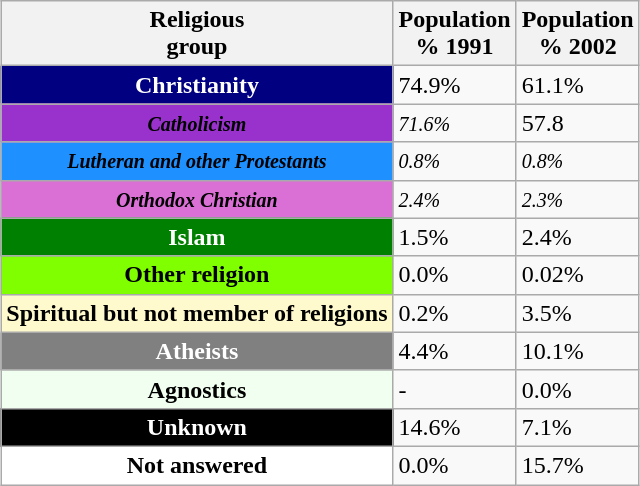<table class="wikitable sortable" style="margin:auto;">
<tr style="text-align: center;">
<th>Religious<br>group</th>
<th>Population <br>% <strong>1991</strong></th>
<th>Population <br>% <strong>2002</strong></th>
</tr>
<tr>
<th style="background:Navy; color:white;">Christianity</th>
<td>74.9%</td>
<td>61.1%</td>
</tr>
<tr>
<th style="background:DarkOrchid;"><small><em>Catholicism</em></small></th>
<td><small><em>71.6%</em></small></td>
<td>57.8</td>
</tr>
<tr>
<th style="background:DodgerBlue;"><small><em>Lutheran and other Protestants</em></small></th>
<td><small><em>0.8%</em></small></td>
<td><small><em>0.8%</em></small></td>
</tr>
<tr>
<th style="background:Orchid;"><small><em>Orthodox Christian</em></small></th>
<td><small><em>2.4%</em></small></td>
<td><small><em>2.3%</em></small></td>
</tr>
<tr>
<th style="background:Green; color:white;">Islam</th>
<td>1.5%</td>
<td>2.4%</td>
</tr>
<tr>
<th style="background:Chartreuse;">Other religion</th>
<td>0.0%</td>
<td>0.02%</td>
</tr>
<tr>
<th style="background:LemonChiffon;">Spiritual but not member of religions</th>
<td>0.2%</td>
<td>3.5%</td>
</tr>
<tr>
<th style="background:Grey; color:white;">Atheists</th>
<td>4.4%</td>
<td>10.1%</td>
</tr>
<tr>
<th style="background:Honeydew;">Agnostics</th>
<td>-</td>
<td>0.0%</td>
</tr>
<tr>
<th style="background:Black; color:white;">Unknown</th>
<td>14.6%</td>
<td>7.1%</td>
</tr>
<tr>
<th style="background:White;">Not answered</th>
<td>0.0%</td>
<td>15.7%</td>
</tr>
</table>
